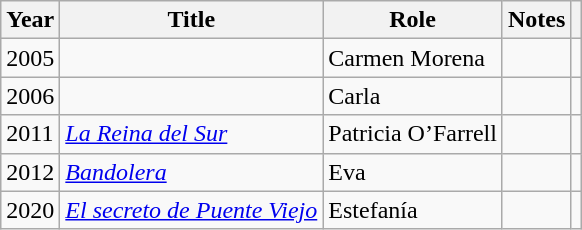<table class="wikitable sortable">
<tr>
<th>Year</th>
<th>Title</th>
<th>Role</th>
<th class="unsortable">Notes</th>
<th></th>
</tr>
<tr>
<td>2005</td>
<td></td>
<td>Carmen Morena</td>
<td></td>
<td align = "center"></td>
</tr>
<tr>
<td>2006</td>
<td><em></em></td>
<td>Carla</td>
<td></td>
<td align = "center"></td>
</tr>
<tr>
<td>2011</td>
<td><a href='#'><em>La Reina del Sur</em></a></td>
<td>Patricia O’Farrell</td>
<td></td>
<td align = "center"></td>
</tr>
<tr>
<td>2012</td>
<td><em><a href='#'>Bandolera</a></em></td>
<td>Eva</td>
<td></td>
<td align = "center"></td>
</tr>
<tr>
<td>2020</td>
<td><em><a href='#'>El secreto de Puente Viejo</a></em></td>
<td>Estefanía</td>
<td></td>
<td align = "center"></td>
</tr>
</table>
